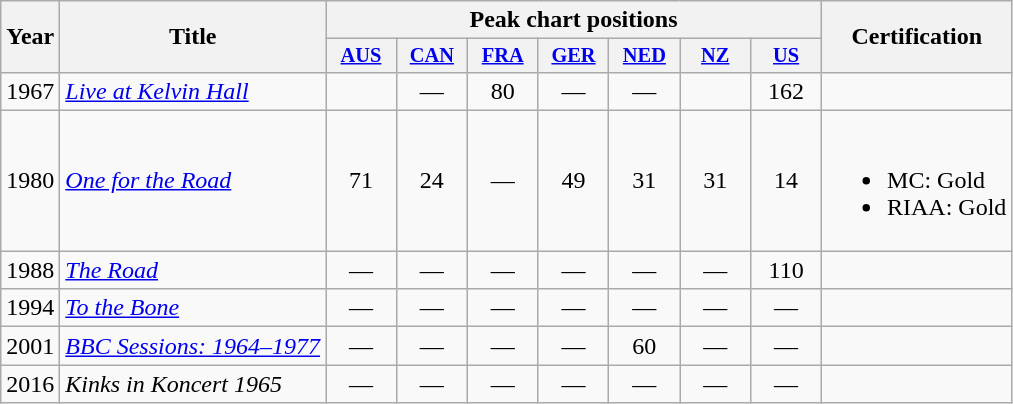<table class="wikitable">
<tr>
<th scope="col" rowspan="2">Year</th>
<th scope="col" rowspan="2">Title</th>
<th scope="col" colspan="7">Peak chart positions</th>
<th scope="col" rowspan="2">Certification</th>
</tr>
<tr>
<th style="width:3em;font-size:85%"><a href='#'>AUS</a><br></th>
<th style="width:3em;font-size:85%"><a href='#'>CAN</a><br></th>
<th style="width:3em;font-size:85%"><a href='#'>FRA</a><br></th>
<th style="width:3em;font-size:85%"><a href='#'>GER</a><br></th>
<th style="width:3em;font-size:85%"><a href='#'>NED</a><br></th>
<th style="width:3em;font-size:85%"><a href='#'>NZ</a><br></th>
<th style="width:3em;font-size:85%"><a href='#'>US</a><br></th>
</tr>
<tr>
<td>1967</td>
<td><em><a href='#'>Live at Kelvin Hall</a></em></td>
<td></td>
<td align="center">—</td>
<td align="center">80</td>
<td align="center">—</td>
<td align="center">—</td>
<td></td>
<td align="center">162</td>
<td></td>
</tr>
<tr>
<td>1980</td>
<td><em><a href='#'>One for the Road</a></em></td>
<td align="center">71</td>
<td align="center">24</td>
<td align="center">—</td>
<td align="center">49</td>
<td align="center">31</td>
<td align="center">31</td>
<td align="center">14</td>
<td><br><ul><li>MC: Gold</li><li>RIAA: Gold</li></ul></td>
</tr>
<tr>
<td>1988</td>
<td><em><a href='#'>The Road</a></em></td>
<td align="center">—</td>
<td align="center">—</td>
<td align="center">—</td>
<td align="center">—</td>
<td align="center">—</td>
<td align="center">—</td>
<td align="center">110</td>
<td></td>
</tr>
<tr>
<td>1994</td>
<td><em><a href='#'>To the Bone</a></em></td>
<td align="center">—</td>
<td align="center">—</td>
<td align="center">—</td>
<td align="center">—</td>
<td align="center">—</td>
<td align="center">—</td>
<td align="center">—</td>
<td></td>
</tr>
<tr>
<td>2001</td>
<td><em><a href='#'>BBC Sessions: 1964–1977</a></em></td>
<td align="center">—</td>
<td align="center">—</td>
<td align="center">—</td>
<td align="center">—</td>
<td align="center">60</td>
<td align="center">—</td>
<td align="center">—</td>
<td></td>
</tr>
<tr>
<td>2016</td>
<td><em>Kinks in Koncert 1965</em></td>
<td align="center">—</td>
<td align="center">—</td>
<td align="center">—</td>
<td align="center">—</td>
<td align="center">—</td>
<td align="center">—</td>
<td align="center">—</td>
<td></td>
</tr>
</table>
